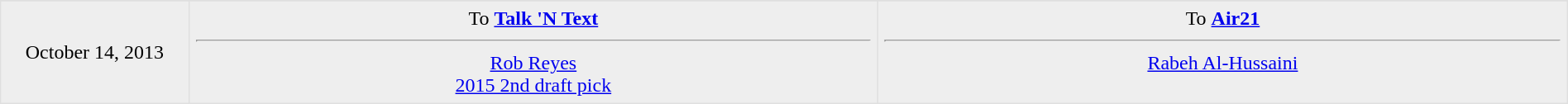<table border=1 style="border-collapse:collapse; text-align: center; width: 100%" bordercolor="#DFDFDF" cellpadding="5">
<tr>
</tr>
<tr bgcolor="eeeeee">
<td style="width:12%">October 14, 2013</td>
<td style="width:44%" valign="top">To <strong><a href='#'>Talk 'N Text</a></strong><hr><a href='#'>Rob Reyes</a> <br> <a href='#'>2015 2nd draft pick</a></td>
<td style="width:44%" valign="top">To <strong><a href='#'>Air21</a></strong><hr><a href='#'>Rabeh Al-Hussaini</a></td>
</tr>
</table>
